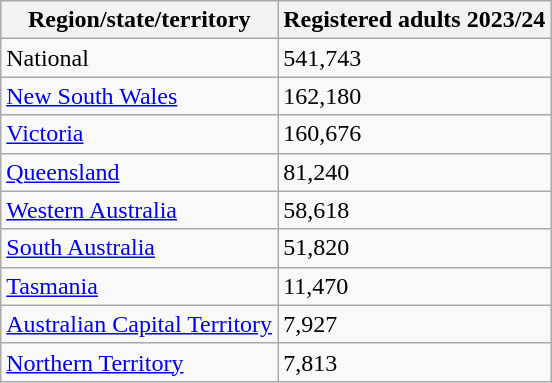<table class="sortable wikitable">
<tr>
<th colspan="1">Region/state/territory</th>
<th colspan="1">Registered adults 2023/24</th>
</tr>
<tr>
<td> National</td>
<td>541,743</td>
</tr>
<tr>
<td> <a href='#'>New South Wales</a></td>
<td>162,180</td>
</tr>
<tr>
<td> <a href='#'>Victoria</a></td>
<td>160,676</td>
</tr>
<tr>
<td> <a href='#'>Queensland</a></td>
<td>81,240</td>
</tr>
<tr>
<td> <a href='#'>Western Australia</a></td>
<td>58,618</td>
</tr>
<tr>
<td> <a href='#'>South Australia</a></td>
<td>51,820</td>
</tr>
<tr>
<td> <a href='#'>Tasmania</a></td>
<td>11,470</td>
</tr>
<tr>
<td> <a href='#'>Australian Capital Territory</a></td>
<td>7,927</td>
</tr>
<tr>
<td> <a href='#'>Northern Territory</a></td>
<td>7,813</td>
</tr>
</table>
